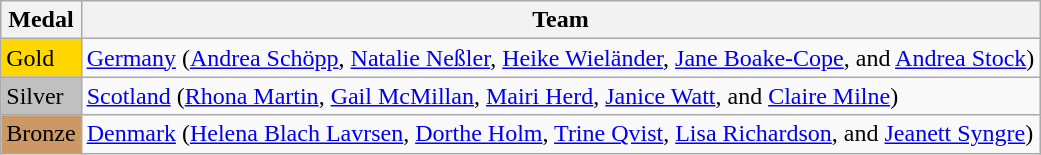<table class="wikitable">
<tr>
<th>Medal</th>
<th>Team</th>
</tr>
<tr>
<td bgcolor="gold">Gold</td>
<td>  <a href='#'>Germany</a> (<a href='#'>Andrea Schöpp</a>, <a href='#'>Natalie Neßler</a>, <a href='#'>Heike Wieländer</a>, <a href='#'>Jane Boake-Cope</a>, and <a href='#'>Andrea Stock</a>)</td>
</tr>
<tr>
<td bgcolor="silver">Silver</td>
<td>  <a href='#'>Scotland</a> (<a href='#'>Rhona Martin</a>, <a href='#'>Gail McMillan</a>, <a href='#'>Mairi Herd</a>, <a href='#'>Janice Watt</a>, and <a href='#'>Claire Milne</a>)</td>
</tr>
<tr>
<td bgcolor="CC9966">Bronze</td>
<td>  <a href='#'>Denmark</a> (<a href='#'>Helena Blach Lavrsen</a>, <a href='#'>Dorthe Holm</a>, <a href='#'>Trine Qvist</a>, <a href='#'>Lisa Richardson</a>, and <a href='#'>Jeanett Syngre</a>)</td>
</tr>
</table>
